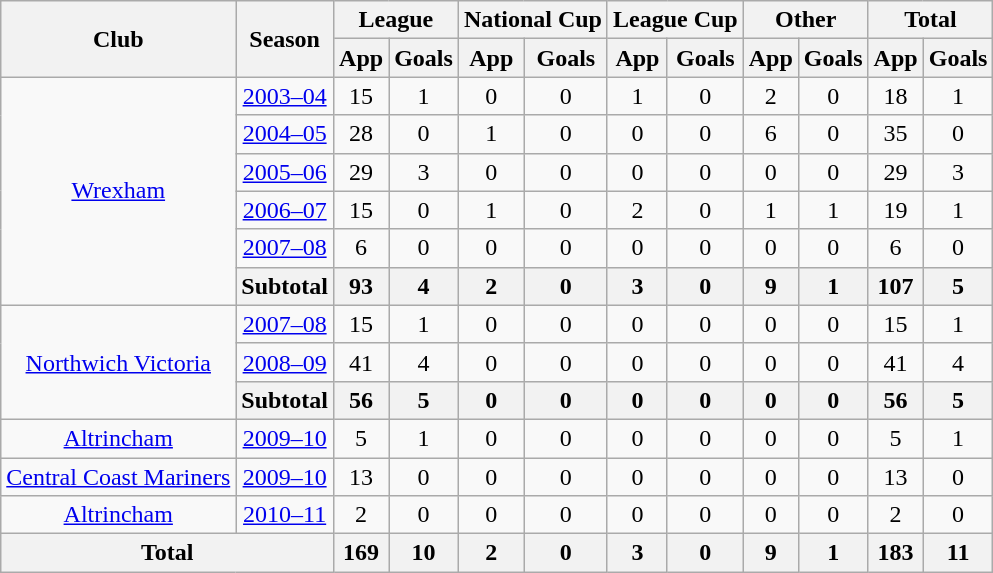<table class="wikitable">
<tr>
<th rowspan=2>Club</th>
<th rowspan=2>Season</th>
<th colspan=2>League</th>
<th colspan=2>National Cup</th>
<th colspan=2>League Cup</th>
<th colspan=2>Other</th>
<th colspan=2>Total</th>
</tr>
<tr>
<th>App</th>
<th>Goals</th>
<th>App</th>
<th>Goals</th>
<th>App</th>
<th>Goals</th>
<th>App</th>
<th>Goals</th>
<th>App</th>
<th>Goals</th>
</tr>
<tr align=center>
<td rowspan=6><a href='#'>Wrexham</a></td>
<td><a href='#'>2003–04</a></td>
<td>15</td>
<td>1</td>
<td>0</td>
<td>0</td>
<td>1</td>
<td>0</td>
<td>2</td>
<td>0</td>
<td>18</td>
<td>1</td>
</tr>
<tr align=center>
<td><a href='#'>2004–05</a></td>
<td>28</td>
<td>0</td>
<td>1</td>
<td>0</td>
<td>0</td>
<td>0</td>
<td>6</td>
<td>0</td>
<td>35</td>
<td>0</td>
</tr>
<tr align=center>
<td><a href='#'>2005–06</a></td>
<td>29</td>
<td>3</td>
<td>0</td>
<td>0</td>
<td>0</td>
<td>0</td>
<td>0</td>
<td>0</td>
<td>29</td>
<td>3</td>
</tr>
<tr align=center>
<td><a href='#'>2006–07</a></td>
<td>15</td>
<td>0</td>
<td>1</td>
<td>0</td>
<td>2</td>
<td>0</td>
<td>1</td>
<td>1</td>
<td>19</td>
<td>1</td>
</tr>
<tr align=center>
<td><a href='#'>2007–08</a></td>
<td>6</td>
<td>0</td>
<td>0</td>
<td>0</td>
<td>0</td>
<td>0</td>
<td>0</td>
<td>0</td>
<td>6</td>
<td>0</td>
</tr>
<tr>
<th>Subtotal</th>
<th>93</th>
<th>4</th>
<th>2</th>
<th>0</th>
<th>3</th>
<th>0</th>
<th>9</th>
<th>1</th>
<th>107</th>
<th>5</th>
</tr>
<tr align=center>
<td rowspan=3><a href='#'>Northwich Victoria</a></td>
<td><a href='#'>2007–08</a></td>
<td>15</td>
<td>1</td>
<td>0</td>
<td>0</td>
<td>0</td>
<td>0</td>
<td>0</td>
<td>0</td>
<td>15</td>
<td>1</td>
</tr>
<tr align=center>
<td><a href='#'>2008–09</a></td>
<td>41</td>
<td>4</td>
<td>0</td>
<td>0</td>
<td>0</td>
<td>0</td>
<td>0</td>
<td>0</td>
<td>41</td>
<td>4</td>
</tr>
<tr>
<th>Subtotal</th>
<th>56</th>
<th>5</th>
<th>0</th>
<th>0</th>
<th>0</th>
<th>0</th>
<th>0</th>
<th>0</th>
<th>56</th>
<th>5</th>
</tr>
<tr align=center>
<td><a href='#'>Altrincham</a></td>
<td><a href='#'>2009–10</a></td>
<td>5</td>
<td>1</td>
<td>0</td>
<td>0</td>
<td>0</td>
<td>0</td>
<td>0</td>
<td>0</td>
<td>5</td>
<td>1</td>
</tr>
<tr align=center>
<td><a href='#'>Central Coast Mariners</a></td>
<td><a href='#'>2009–10</a></td>
<td>13</td>
<td>0</td>
<td>0</td>
<td>0</td>
<td>0</td>
<td>0</td>
<td>0</td>
<td>0</td>
<td>13</td>
<td>0</td>
</tr>
<tr align=center>
<td><a href='#'>Altrincham</a></td>
<td><a href='#'>2010–11</a></td>
<td>2</td>
<td>0</td>
<td>0</td>
<td>0</td>
<td>0</td>
<td>0</td>
<td>0</td>
<td>0</td>
<td>2</td>
<td>0</td>
</tr>
<tr>
<th colspan=2>Total</th>
<th>169</th>
<th>10</th>
<th>2</th>
<th>0</th>
<th>3</th>
<th>0</th>
<th>9</th>
<th>1</th>
<th>183</th>
<th>11</th>
</tr>
</table>
